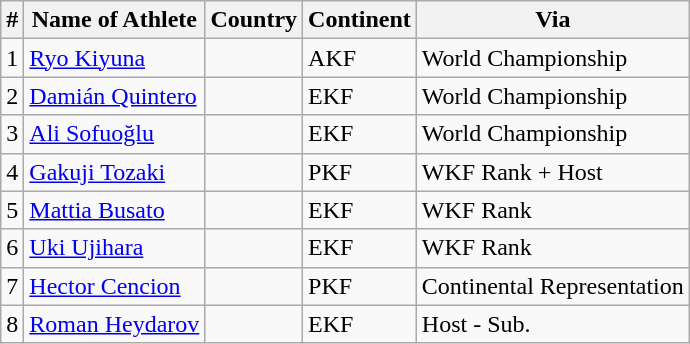<table class="wikitable sortable">
<tr>
<th>#</th>
<th>Name of Athlete</th>
<th>Country</th>
<th>Continent</th>
<th>Via</th>
</tr>
<tr>
<td>1</td>
<td><a href='#'>Ryo Kiyuna</a></td>
<td></td>
<td>AKF</td>
<td>World Championship</td>
</tr>
<tr>
<td>2</td>
<td><a href='#'>Damián Quintero</a></td>
<td></td>
<td>EKF</td>
<td>World Championship</td>
</tr>
<tr>
<td>3</td>
<td><a href='#'>Ali Sofuoğlu</a></td>
<td></td>
<td>EKF</td>
<td>World Championship</td>
</tr>
<tr>
<td>4</td>
<td><a href='#'>Gakuji Tozaki</a></td>
<td></td>
<td>PKF</td>
<td>WKF Rank + Host</td>
</tr>
<tr>
<td>5</td>
<td><a href='#'>Mattia Busato</a></td>
<td></td>
<td>EKF</td>
<td>WKF Rank</td>
</tr>
<tr>
<td>6</td>
<td><a href='#'>Uki Ujihara</a></td>
<td></td>
<td>EKF</td>
<td>WKF Rank</td>
</tr>
<tr>
<td>7</td>
<td><a href='#'>Hector Cencion</a></td>
<td></td>
<td>PKF</td>
<td>Continental Representation</td>
</tr>
<tr>
<td>8</td>
<td><a href='#'>Roman Heydarov</a></td>
<td></td>
<td>EKF</td>
<td>Host - Sub.</td>
</tr>
</table>
